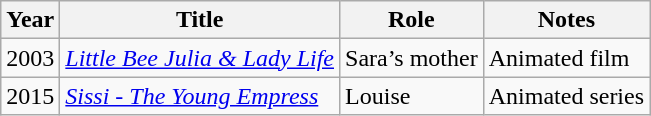<table class="wikitable plainrowheaders sortable">
<tr>
<th scope="col">Year</th>
<th scope="col">Title</th>
<th scope="col">Role</th>
<th scope="col">Notes</th>
</tr>
<tr>
<td>2003</td>
<td><em><a href='#'>Little Bee Julia & Lady Life</a></em></td>
<td>Sara’s mother</td>
<td>Animated film</td>
</tr>
<tr>
<td>2015</td>
<td><em><a href='#'>Sissi - The Young Empress</a></em></td>
<td>Louise</td>
<td>Animated series</td>
</tr>
</table>
